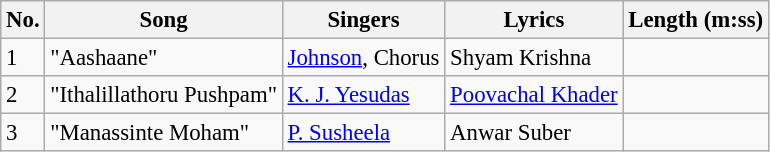<table class="wikitable" style="font-size:95%;">
<tr>
<th>No.</th>
<th>Song</th>
<th>Singers</th>
<th>Lyrics</th>
<th>Length (m:ss)</th>
</tr>
<tr>
<td>1</td>
<td>"Aashaane"</td>
<td><a href='#'>Johnson</a>, Chorus</td>
<td>Shyam Krishna</td>
<td></td>
</tr>
<tr>
<td>2</td>
<td>"Ithalillathoru Pushpam"</td>
<td><a href='#'>K. J. Yesudas</a></td>
<td><a href='#'>Poovachal Khader</a></td>
<td></td>
</tr>
<tr>
<td>3</td>
<td>"Manassinte Moham"</td>
<td><a href='#'>P. Susheela</a></td>
<td>Anwar Suber</td>
<td></td>
</tr>
</table>
